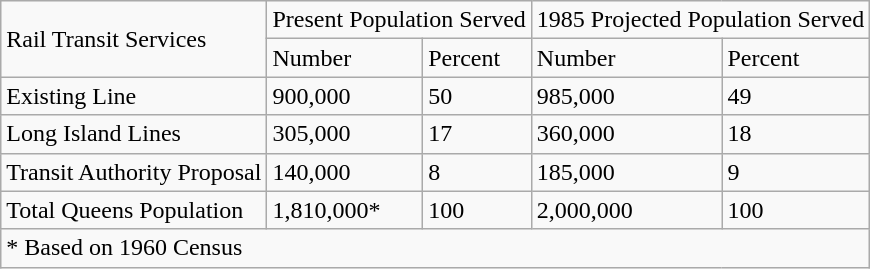<table class=wikitable>
<tr>
<td rowspan="2">Rail Transit Services</td>
<td colspan="2">Present Population Served</td>
<td colspan="2">1985 Projected Population Served</td>
</tr>
<tr>
<td>Number</td>
<td>Percent</td>
<td>Number</td>
<td>Percent</td>
</tr>
<tr>
<td>Existing Line</td>
<td>900,000</td>
<td>50</td>
<td>985,000</td>
<td>49</td>
</tr>
<tr>
<td>Long Island Lines</td>
<td>305,000</td>
<td>17</td>
<td>360,000</td>
<td>18</td>
</tr>
<tr>
<td>Transit Authority Proposal</td>
<td>140,000</td>
<td>8</td>
<td>185,000</td>
<td>9</td>
</tr>
<tr>
<td>Total Queens Population</td>
<td>1,810,000*</td>
<td>100</td>
<td>2,000,000</td>
<td>100</td>
</tr>
<tr>
<td colspan="5">* Based on 1960 Census</td>
</tr>
</table>
